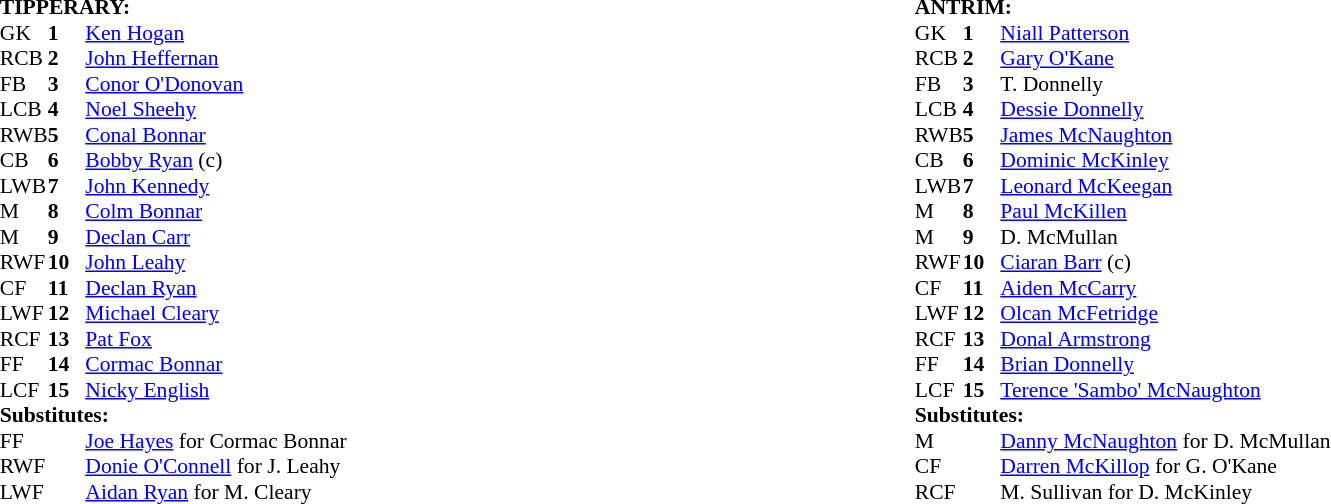<table width="100%">
<tr>
<td valign="top" width="50%"><br><table style="font-size: 90%" cellspacing="0" cellpadding="0" align=center>
<tr>
<td colspan="4"><strong>TIPPERARY:</strong></td>
</tr>
<tr>
<th width="25"></th>
<th width="25"></th>
</tr>
<tr>
<td>GK</td>
<td><strong>1</strong></td>
<td><a href='#'>Ken Hogan</a></td>
</tr>
<tr>
<td>RCB</td>
<td><strong>2</strong></td>
<td><a href='#'>John Heffernan</a></td>
</tr>
<tr>
<td>FB</td>
<td><strong>3</strong></td>
<td><a href='#'>Conor O'Donovan</a></td>
</tr>
<tr>
<td>LCB</td>
<td><strong>4</strong></td>
<td><a href='#'>Noel Sheehy</a></td>
</tr>
<tr>
<td>RWB</td>
<td><strong>5</strong></td>
<td><a href='#'>Conal Bonnar</a></td>
</tr>
<tr>
<td>CB</td>
<td><strong>6</strong></td>
<td><a href='#'>Bobby Ryan</a> (c)</td>
</tr>
<tr>
<td>LWB</td>
<td><strong>7</strong></td>
<td><a href='#'>John Kennedy</a></td>
</tr>
<tr>
<td>M</td>
<td><strong>8</strong></td>
<td><a href='#'>Colm Bonnar</a></td>
</tr>
<tr>
<td>M</td>
<td><strong>9</strong></td>
<td><a href='#'>Declan Carr</a></td>
</tr>
<tr>
<td>RWF</td>
<td><strong>10</strong></td>
<td><a href='#'>John Leahy</a> </td>
</tr>
<tr>
<td>CF</td>
<td><strong>11</strong></td>
<td><a href='#'>Declan Ryan</a></td>
</tr>
<tr>
<td>LWF</td>
<td><strong>12</strong></td>
<td><a href='#'>Michael Cleary</a> </td>
</tr>
<tr>
<td>RCF</td>
<td><strong>13</strong></td>
<td><a href='#'>Pat Fox</a></td>
</tr>
<tr>
<td>FF</td>
<td><strong>14</strong></td>
<td><a href='#'>Cormac Bonnar</a> </td>
</tr>
<tr>
<td>LCF</td>
<td><strong>15</strong></td>
<td><a href='#'>Nicky English</a></td>
</tr>
<tr>
<td colspan=4><strong>Substitutes:</strong></td>
</tr>
<tr>
<td>FF</td>
<td></td>
<td><a href='#'>Joe Hayes</a> for Cormac Bonnar </td>
</tr>
<tr>
<td>RWF</td>
<td></td>
<td><a href='#'>Donie O'Connell</a> for J. Leahy  </td>
</tr>
<tr>
<td>LWF</td>
<td></td>
<td><a href='#'>Aidan Ryan</a> for M. Cleary </td>
</tr>
</table>
</td>
<td valign="top"></td>
<td valign="top" width="50%"><br><table style="font-size: 90%" cellspacing="0" cellpadding="0" align="center">
<tr>
<td colspan="4"><strong>ANTRIM:</strong></td>
</tr>
<tr>
<th width="25"></th>
<th width="25"></th>
</tr>
<tr>
<td>GK</td>
<td><strong>1</strong></td>
<td><a href='#'>Niall Patterson</a></td>
</tr>
<tr>
<td>RCB</td>
<td><strong>2</strong></td>
<td><a href='#'>Gary O'Kane</a> </td>
</tr>
<tr>
<td>FB</td>
<td><strong>3</strong></td>
<td>T. Donnelly</td>
</tr>
<tr>
<td>LCB</td>
<td><strong>4</strong></td>
<td><a href='#'>Dessie Donnelly</a></td>
</tr>
<tr>
<td>RWB</td>
<td><strong>5</strong></td>
<td><a href='#'>James McNaughton</a></td>
</tr>
<tr>
<td>CB</td>
<td><strong>6</strong></td>
<td><a href='#'>Dominic McKinley</a> </td>
</tr>
<tr>
<td>LWB</td>
<td><strong>7</strong></td>
<td><a href='#'>Leonard McKeegan</a></td>
</tr>
<tr>
<td>M</td>
<td><strong>8</strong></td>
<td><a href='#'>Paul McKillen</a></td>
</tr>
<tr>
<td>M</td>
<td><strong>9</strong></td>
<td>D. McMullan </td>
</tr>
<tr>
<td>RWF</td>
<td><strong>10</strong></td>
<td><a href='#'>Ciaran Barr</a> (c)</td>
</tr>
<tr>
<td>CF</td>
<td><strong>11</strong></td>
<td><a href='#'>Aiden McCarry</a></td>
</tr>
<tr>
<td>LWF</td>
<td><strong>12</strong></td>
<td><a href='#'>Olcan McFetridge</a></td>
</tr>
<tr>
<td>RCF</td>
<td><strong>13</strong></td>
<td><a href='#'>Donal Armstrong</a></td>
</tr>
<tr>
<td>FF</td>
<td><strong>14</strong></td>
<td><a href='#'>Brian Donnelly</a></td>
</tr>
<tr>
<td>LCF</td>
<td><strong>15</strong></td>
<td><a href='#'>Terence 'Sambo' McNaughton</a></td>
</tr>
<tr>
<td colspan=4><strong>Substitutes:</strong></td>
</tr>
<tr>
<td>M</td>
<td></td>
<td><a href='#'>Danny McNaughton</a> for D. McMullan </td>
</tr>
<tr>
<td>CF</td>
<td></td>
<td><a href='#'>Darren McKillop</a> for G. O'Kane </td>
</tr>
<tr>
<td>RCF</td>
<td></td>
<td>M. Sullivan for D. McKinley </td>
</tr>
</table>
</td>
</tr>
</table>
